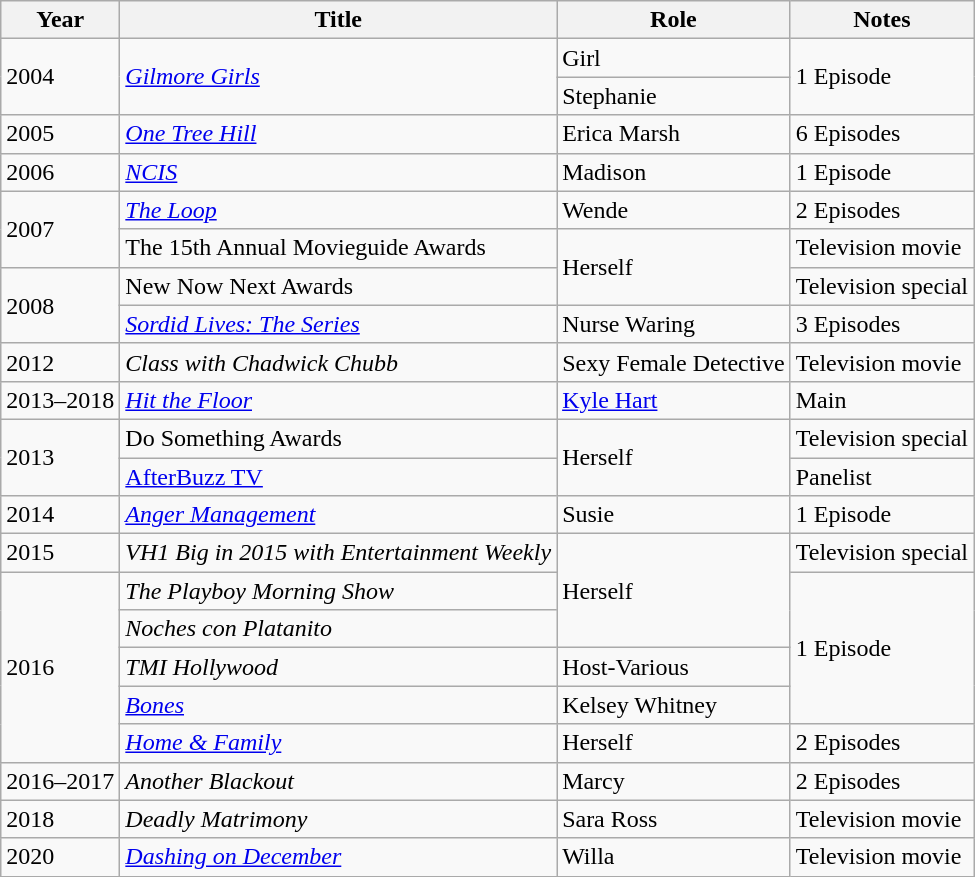<table class="wikitable sortable">
<tr>
<th>Year</th>
<th>Title</th>
<th>Role</th>
<th>Notes</th>
</tr>
<tr>
<td rowspan="2">2004</td>
<td rowspan="2"><em><a href='#'>Gilmore Girls</a></em></td>
<td>Girl</td>
<td rowspan="2">1 Episode</td>
</tr>
<tr>
<td>Stephanie</td>
</tr>
<tr>
<td>2005</td>
<td><em><a href='#'>One Tree Hill</a></em></td>
<td>Erica Marsh</td>
<td>6 Episodes</td>
</tr>
<tr>
<td>2006</td>
<td><em><a href='#'>NCIS</a></em></td>
<td>Madison</td>
<td>1 Episode</td>
</tr>
<tr>
<td rowspan="2">2007</td>
<td><em><a href='#'>The Loop</a></em></td>
<td>Wende</td>
<td>2 Episodes</td>
</tr>
<tr>
<td>The 15th Annual Movieguide Awards</td>
<td rowspan="2">Herself</td>
<td>Television movie</td>
</tr>
<tr>
<td rowspan="2">2008</td>
<td>New Now Next Awards</td>
<td>Television special</td>
</tr>
<tr>
<td><em><a href='#'>Sordid Lives: The Series</a></em></td>
<td>Nurse Waring</td>
<td>3 Episodes</td>
</tr>
<tr>
<td>2012</td>
<td><em>Class with Chadwick Chubb</em></td>
<td>Sexy Female Detective</td>
<td>Television movie</td>
</tr>
<tr>
<td>2013–2018</td>
<td><em><a href='#'>Hit the Floor</a></em></td>
<td><a href='#'>Kyle Hart</a></td>
<td>Main</td>
</tr>
<tr>
<td rowspan="2">2013</td>
<td>Do Something Awards</td>
<td rowspan="2">Herself</td>
<td>Television special</td>
</tr>
<tr>
<td><a href='#'>AfterBuzz TV</a></td>
<td>Panelist</td>
</tr>
<tr>
<td>2014</td>
<td><em><a href='#'>Anger Management</a></em></td>
<td>Susie</td>
<td>1 Episode</td>
</tr>
<tr>
<td>2015</td>
<td><em>VH1 Big in 2015 with Entertainment Weekly</em></td>
<td rowspan="3">Herself</td>
<td>Television special</td>
</tr>
<tr>
<td rowspan="5">2016</td>
<td><em>The Playboy Morning Show</em></td>
<td rowspan="4">1 Episode</td>
</tr>
<tr>
<td><em>Noches con Platanito</em></td>
</tr>
<tr>
<td><em>TMI Hollywood</em></td>
<td>Host-Various</td>
</tr>
<tr>
<td><em><a href='#'>Bones</a></em></td>
<td>Kelsey Whitney</td>
</tr>
<tr>
<td><em><a href='#'>Home & Family</a></em></td>
<td>Herself</td>
<td>2 Episodes</td>
</tr>
<tr>
<td>2016–2017</td>
<td><em>Another Blackout</em></td>
<td>Marcy</td>
<td>2 Episodes</td>
</tr>
<tr>
<td>2018</td>
<td><em>Deadly Matrimony</em></td>
<td>Sara Ross</td>
<td>Television movie</td>
</tr>
<tr>
<td>2020</td>
<td><em><a href='#'>Dashing on December</a></em></td>
<td>Willa</td>
<td>Television movie</td>
</tr>
</table>
